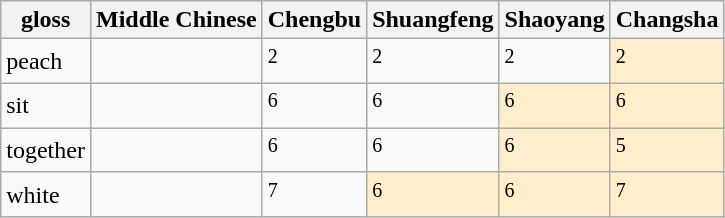<table class="wikitable">
<tr>
<th>gloss</th>
<th>Middle Chinese</th>
<th>Chengbu</th>
<th>Shuangfeng</th>
<th>Shaoyang</th>
<th>Changsha</th>
</tr>
<tr>
<td>peach</td>
<td> </td>
<td><sup>2</sup></td>
<td><sup>2</sup></td>
<td><sup>2</sup></td>
<td style="background: #fec"><sup>2</sup></td>
</tr>
<tr>
<td>sit</td>
<td> </td>
<td><sup>6</sup></td>
<td><sup>6</sup></td>
<td style="background: #fec"><sup>6</sup></td>
<td style="background: #fec"><sup>6</sup></td>
</tr>
<tr>
<td>together</td>
<td> </td>
<td><sup>6</sup></td>
<td><sup>6</sup></td>
<td style="background: #fec"><sup>6</sup></td>
<td style="background: #fec"><sup>5</sup></td>
</tr>
<tr>
<td>white</td>
<td> </td>
<td><sup>7</sup></td>
<td style="background: #fec"><sup>6</sup></td>
<td style="background: #fec"><sup>6</sup></td>
<td style="background: #fec"><sup>7</sup></td>
</tr>
</table>
